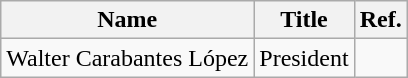<table class="wikitable">
<tr>
<th>Name</th>
<th>Title</th>
<th>Ref.</th>
</tr>
<tr>
<td>Walter Carabantes López</td>
<td>President</td>
<td></td>
</tr>
</table>
